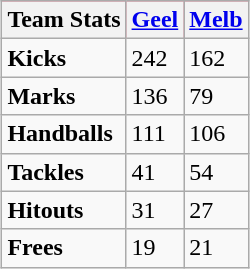<table class="wikitable" style="margin:1em auto;">
<tr bgcolor="#FF0033">
<th>Team Stats</th>
<th><a href='#'>Geel</a></th>
<th><a href='#'>Melb</a></th>
</tr>
<tr>
<td><strong>Kicks</strong></td>
<td>242</td>
<td>162</td>
</tr>
<tr>
<td><strong>Marks</strong></td>
<td>136</td>
<td>79</td>
</tr>
<tr>
<td><strong>Handballs</strong></td>
<td>111</td>
<td>106</td>
</tr>
<tr>
<td><strong>Tackles</strong></td>
<td>41</td>
<td>54</td>
</tr>
<tr>
<td><strong>Hitouts</strong></td>
<td>31</td>
<td>27</td>
</tr>
<tr>
<td><strong>Frees</strong></td>
<td>19</td>
<td>21</td>
</tr>
</table>
